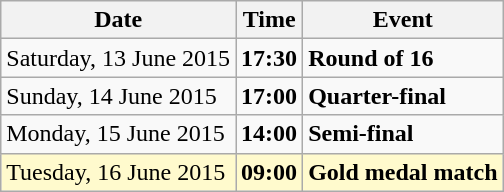<table class = "wikitable">
<tr>
<th>Date</th>
<th>Time</th>
<th>Event</th>
</tr>
<tr>
<td>Saturday, 13 June 2015</td>
<td><strong>17:30</strong></td>
<td><strong>Round of 16</strong></td>
</tr>
<tr>
<td>Sunday, 14 June 2015</td>
<td><strong>17:00</strong></td>
<td><strong>Quarter-final</strong></td>
</tr>
<tr>
<td>Monday, 15 June 2015</td>
<td><strong>14:00</strong></td>
<td><strong>Semi-final</strong></td>
</tr>
<tr style="background-color:lemonchiffon;">
<td>Tuesday, 16 June 2015</td>
<td><strong>09:00</strong></td>
<td><strong>Gold medal match</strong></td>
</tr>
</table>
